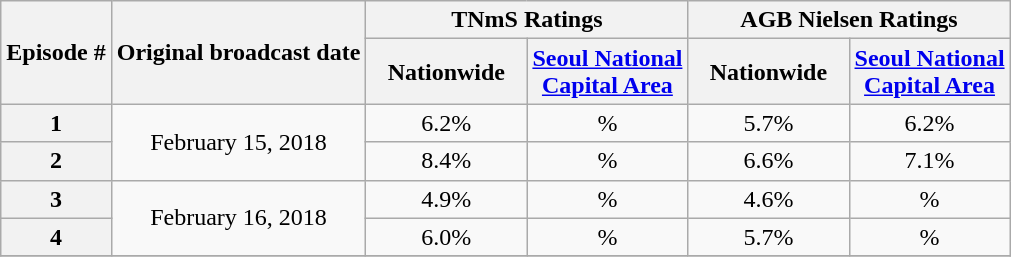<table class=wikitable style="text-align:center">
<tr>
<th rowspan="2">Episode #</th>
<th rowspan="2">Original broadcast date</th>
<th colspan="2">TNmS Ratings</th>
<th colspan="2">AGB Nielsen Ratings</th>
</tr>
<tr>
<th width=100>Nationwide</th>
<th width=100><a href='#'>Seoul National Capital Area</a></th>
<th width=100>Nationwide</th>
<th width=100><a href='#'>Seoul National Capital Area</a></th>
</tr>
<tr>
<th>1</th>
<td rowspan="2">February 15, 2018</td>
<td>6.2%</td>
<td>%</td>
<td>5.7%</td>
<td>6.2%</td>
</tr>
<tr>
<th>2</th>
<td>8.4%</td>
<td>%</td>
<td>6.6%</td>
<td>7.1%</td>
</tr>
<tr>
<th>3</th>
<td rowspan="2">February 16, 2018</td>
<td>4.9%</td>
<td>%</td>
<td>4.6%</td>
<td>%</td>
</tr>
<tr>
<th>4</th>
<td>6.0%</td>
<td>%</td>
<td>5.7%</td>
<td>%</td>
</tr>
<tr>
</tr>
</table>
